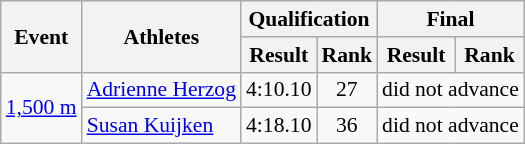<table class="wikitable" border="1" style="font-size:90%">
<tr>
<th rowspan="2">Event</th>
<th rowspan="2">Athletes</th>
<th colspan="2">Qualification</th>
<th colspan="2">Final</th>
</tr>
<tr>
<th>Result</th>
<th>Rank</th>
<th>Result</th>
<th>Rank</th>
</tr>
<tr>
<td rowspan="2"><a href='#'>1,500 m</a></td>
<td><a href='#'>Adrienne Herzog</a></td>
<td align=center>4:10.10</td>
<td align=center>27</td>
<td align=center colspan=2>did not advance</td>
</tr>
<tr>
<td><a href='#'>Susan Kuijken</a></td>
<td align=center>4:18.10</td>
<td align=center>36</td>
<td align=center colspan=2>did not advance</td>
</tr>
</table>
